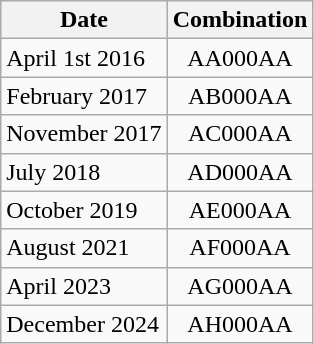<table class = "wikitable sortable">
<tr>
<th>Date</th>
<th>Combination</th>
</tr>
<tr>
<td>April 1st 2016</td>
<td style="text-align:center;">AA000AA</td>
</tr>
<tr>
<td>February 2017</td>
<td style="text-align:center;">AB000AA</td>
</tr>
<tr>
<td>November 2017</td>
<td style="text-align:center;">AC000AA</td>
</tr>
<tr>
<td>July 2018</td>
<td style="text-align:center;">AD000AA</td>
</tr>
<tr>
<td>October 2019</td>
<td style="text-align:center;">AE000AA</td>
</tr>
<tr>
<td>August 2021</td>
<td style="text-align:center;">AF000AA</td>
</tr>
<tr>
<td>April 2023</td>
<td style="text-align:center;">AG000AA</td>
</tr>
<tr>
<td>December 2024</td>
<td style="text-align:center;">AH000AA</td>
</tr>
</table>
